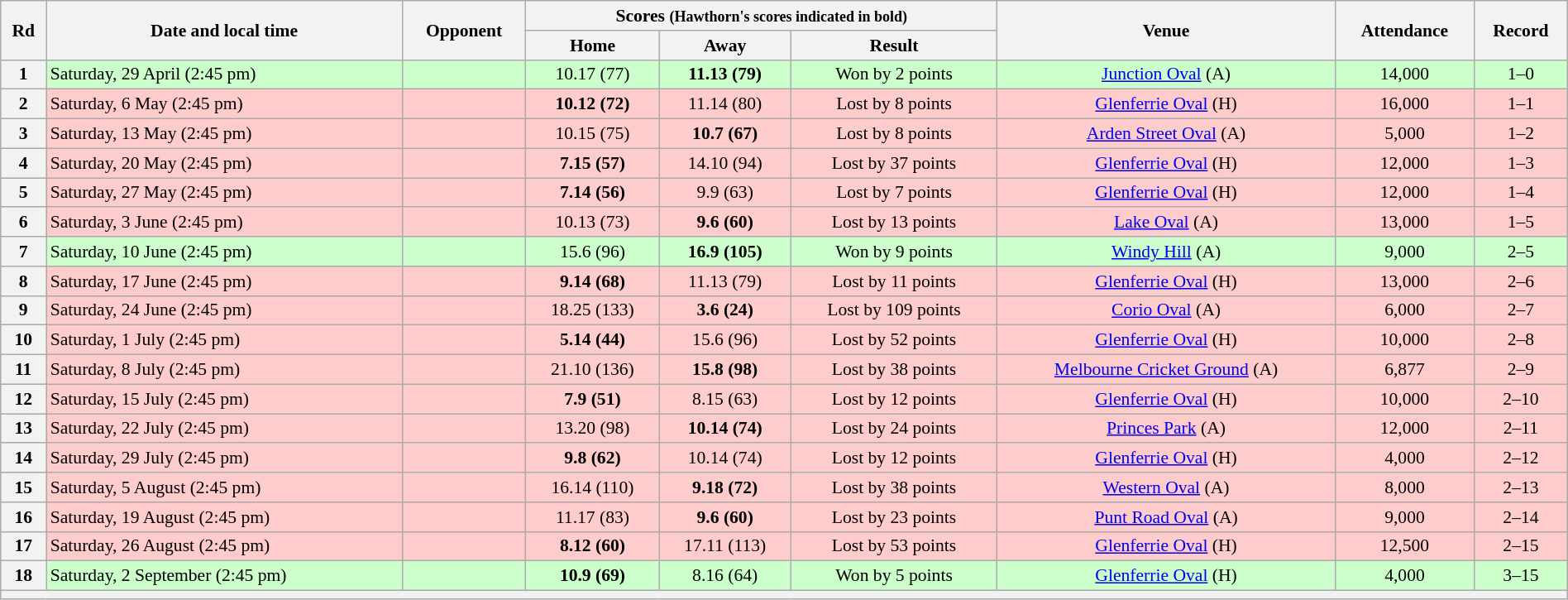<table class="wikitable" style="font-size:90%; text-align:center; width: 100%; margin-left: auto; margin-right: auto">
<tr>
<th rowspan="2">Rd</th>
<th rowspan="2">Date and local time</th>
<th rowspan="2">Opponent</th>
<th colspan="3">Scores <small>(Hawthorn's scores indicated in bold)</small></th>
<th rowspan="2">Venue</th>
<th rowspan="2">Attendance</th>
<th rowspan="2">Record</th>
</tr>
<tr>
<th>Home</th>
<th>Away</th>
<th>Result</th>
</tr>
<tr style="background:#cfc">
<th>1</th>
<td align=left>Saturday, 29 April (2:45 pm)</td>
<td align=left></td>
<td>10.17 (77)</td>
<td><strong>11.13 (79)</strong></td>
<td>Won by 2 points</td>
<td><a href='#'>Junction Oval</a> (A)</td>
<td>14,000</td>
<td>1–0</td>
</tr>
<tr style="background:#fcc;">
<th>2</th>
<td align=left>Saturday, 6 May (2:45 pm)</td>
<td align=left></td>
<td><strong>10.12 (72)</strong></td>
<td>11.14 (80)</td>
<td>Lost by 8 points</td>
<td><a href='#'>Glenferrie Oval</a> (H)</td>
<td>16,000</td>
<td>1–1</td>
</tr>
<tr style="background:#fcc;">
<th>3</th>
<td align=left>Saturday, 13 May (2:45 pm)</td>
<td align=left></td>
<td>10.15 (75)</td>
<td><strong>10.7 (67)</strong></td>
<td>Lost by 8 points</td>
<td><a href='#'>Arden Street Oval</a> (A)</td>
<td>5,000</td>
<td>1–2</td>
</tr>
<tr style="background:#fcc;">
<th>4</th>
<td align=left>Saturday, 20 May (2:45 pm)</td>
<td align=left></td>
<td><strong>7.15 (57)</strong></td>
<td>14.10 (94)</td>
<td>Lost by 37 points</td>
<td><a href='#'>Glenferrie Oval</a> (H)</td>
<td>12,000</td>
<td>1–3</td>
</tr>
<tr style="background:#fcc;">
<th>5</th>
<td align=left>Saturday, 27 May (2:45 pm)</td>
<td align=left></td>
<td><strong>7.14 (56)</strong></td>
<td>9.9 (63)</td>
<td>Lost by 7 points</td>
<td><a href='#'>Glenferrie Oval</a> (H)</td>
<td>12,000</td>
<td>1–4</td>
</tr>
<tr style="background:#fcc;">
<th>6</th>
<td align=left>Saturday, 3 June (2:45 pm)</td>
<td align=left></td>
<td>10.13 (73)</td>
<td><strong>9.6 (60)</strong></td>
<td>Lost by 13 points</td>
<td><a href='#'>Lake Oval</a> (A)</td>
<td>13,000</td>
<td>1–5</td>
</tr>
<tr style="background:#cfc">
<th>7</th>
<td align=left>Saturday, 10 June (2:45 pm)</td>
<td align=left></td>
<td>15.6 (96)</td>
<td><strong>16.9 (105)</strong></td>
<td>Won by 9 points</td>
<td><a href='#'>Windy Hill</a> (A)</td>
<td>9,000</td>
<td>2–5</td>
</tr>
<tr style="background:#fcc;">
<th>8</th>
<td align=left>Saturday, 17 June (2:45 pm)</td>
<td align=left></td>
<td><strong>9.14 (68)</strong></td>
<td>11.13 (79)</td>
<td>Lost by 11 points</td>
<td><a href='#'>Glenferrie Oval</a> (H)</td>
<td>13,000</td>
<td>2–6</td>
</tr>
<tr style="background:#fcc;">
<th>9</th>
<td align=left>Saturday, 24 June (2:45 pm)</td>
<td align=left></td>
<td>18.25 (133)</td>
<td><strong>3.6 (24)</strong></td>
<td>Lost by 109 points</td>
<td><a href='#'>Corio Oval</a> (A)</td>
<td>6,000</td>
<td>2–7</td>
</tr>
<tr style="background:#fcc;">
<th>10</th>
<td align=left>Saturday, 1 July (2:45 pm)</td>
<td align=left></td>
<td><strong>5.14 (44)</strong></td>
<td>15.6 (96)</td>
<td>Lost by 52 points</td>
<td><a href='#'>Glenferrie Oval</a> (H)</td>
<td>10,000</td>
<td>2–8</td>
</tr>
<tr style="background:#fcc;">
<th>11</th>
<td align=left>Saturday, 8 July (2:45 pm)</td>
<td align=left></td>
<td>21.10 (136)</td>
<td><strong>15.8 (98)</strong></td>
<td>Lost by 38 points</td>
<td><a href='#'>Melbourne Cricket Ground</a> (A)</td>
<td>6,877</td>
<td>2–9</td>
</tr>
<tr style="background:#fcc;">
<th>12</th>
<td align=left>Saturday, 15 July (2:45 pm)</td>
<td align=left></td>
<td><strong>7.9 (51)</strong></td>
<td>8.15 (63)</td>
<td>Lost by 12 points</td>
<td><a href='#'>Glenferrie Oval</a> (H)</td>
<td>10,000</td>
<td>2–10</td>
</tr>
<tr style="background:#fcc;">
<th>13</th>
<td align=left>Saturday, 22 July (2:45 pm)</td>
<td align=left></td>
<td>13.20 (98)</td>
<td><strong>10.14 (74)</strong></td>
<td>Lost by 24 points</td>
<td><a href='#'>Princes Park</a> (A)</td>
<td>12,000</td>
<td>2–11</td>
</tr>
<tr style="background:#fcc;">
<th>14</th>
<td align=left>Saturday, 29 July (2:45 pm)</td>
<td align=left></td>
<td><strong>9.8 (62)</strong></td>
<td>10.14 (74)</td>
<td>Lost by 12 points</td>
<td><a href='#'>Glenferrie Oval</a> (H)</td>
<td>4,000</td>
<td>2–12</td>
</tr>
<tr style="background:#fcc;">
<th>15</th>
<td align=left>Saturday, 5 August (2:45 pm)</td>
<td align=left></td>
<td>16.14 (110)</td>
<td><strong>9.18 (72)</strong></td>
<td>Lost by 38 points</td>
<td><a href='#'>Western Oval</a> (A)</td>
<td>8,000</td>
<td>2–13</td>
</tr>
<tr style="background:#fcc;">
<th>16</th>
<td align=left>Saturday, 19 August (2:45 pm)</td>
<td align=left></td>
<td>11.17 (83)</td>
<td><strong>9.6 (60)</strong></td>
<td>Lost by 23 points</td>
<td><a href='#'>Punt Road Oval</a> (A)</td>
<td>9,000</td>
<td>2–14</td>
</tr>
<tr style="background:#fcc;">
<th>17</th>
<td align=left>Saturday, 26 August (2:45 pm)</td>
<td align=left></td>
<td><strong>8.12 (60)</strong></td>
<td>17.11 (113)</td>
<td>Lost by 53 points</td>
<td><a href='#'>Glenferrie Oval</a> (H)</td>
<td>12,500</td>
<td>2–15</td>
</tr>
<tr style="background:#cfc">
<th>18</th>
<td align=left>Saturday, 2 September (2:45 pm)</td>
<td align=left></td>
<td><strong>10.9 (69)</strong></td>
<td>8.16 (64)</td>
<td>Won by 5 points</td>
<td><a href='#'>Glenferrie Oval</a> (H)</td>
<td>4,000</td>
<td>3–15</td>
</tr>
<tr>
<th colspan="9"></th>
</tr>
</table>
